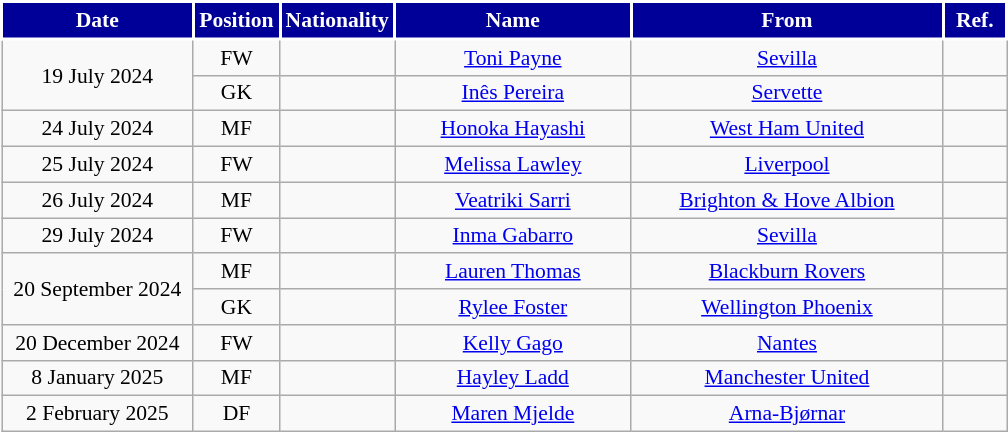<table class="wikitable" style="text-align:center; font-size:90%; ">
<tr>
<th style="background:#000099;color:white;border:2px solid #ffffff; width:120px;">Date</th>
<th style="background:#000099;color:white;border:2px solid #ffffff; width:50px;">Position</th>
<th style="background:#000099;color:white;border:2px solid #ffffff; width:50px;">Nationality</th>
<th style="background:#000099;color:white;border:2px solid #ffffff; width:150px;">Name</th>
<th style="background:#000099;color:white;border:2px solid #ffffff; width:200px;">From</th>
<th style="background:#000099;color:white;border:2px solid #ffffff; width:35px;">Ref.</th>
</tr>
<tr>
<td rowspan="2">19 July 2024</td>
<td>FW</td>
<td></td>
<td><a href='#'>Toni Payne</a></td>
<td> <a href='#'>Sevilla</a></td>
<td></td>
</tr>
<tr>
<td>GK</td>
<td></td>
<td><a href='#'>Inês Pereira</a></td>
<td> <a href='#'>Servette</a></td>
<td></td>
</tr>
<tr>
<td>24 July 2024</td>
<td>MF</td>
<td></td>
<td><a href='#'>Honoka Hayashi</a></td>
<td> <a href='#'>West Ham United</a></td>
<td></td>
</tr>
<tr>
<td>25 July 2024</td>
<td>FW</td>
<td></td>
<td><a href='#'>Melissa Lawley</a></td>
<td> <a href='#'>Liverpool</a></td>
<td></td>
</tr>
<tr>
<td>26 July 2024</td>
<td>MF</td>
<td></td>
<td><a href='#'>Veatriki Sarri</a></td>
<td> <a href='#'>Brighton & Hove Albion</a></td>
<td></td>
</tr>
<tr>
<td>29 July 2024</td>
<td>FW</td>
<td></td>
<td><a href='#'>Inma Gabarro</a></td>
<td> <a href='#'>Sevilla</a></td>
<td></td>
</tr>
<tr>
<td rowspan="2">20 September 2024</td>
<td>MF</td>
<td></td>
<td><a href='#'>Lauren Thomas</a></td>
<td> <a href='#'>Blackburn Rovers</a></td>
<td></td>
</tr>
<tr>
<td>GK</td>
<td></td>
<td><a href='#'>Rylee Foster</a></td>
<td> <a href='#'>Wellington Phoenix</a></td>
<td></td>
</tr>
<tr>
<td>20 December 2024</td>
<td>FW</td>
<td></td>
<td><a href='#'>Kelly Gago</a></td>
<td> <a href='#'>Nantes</a></td>
<td></td>
</tr>
<tr>
<td>8 January 2025</td>
<td>MF</td>
<td></td>
<td><a href='#'>Hayley Ladd</a></td>
<td> <a href='#'>Manchester United</a></td>
<td></td>
</tr>
<tr>
<td>2 February 2025</td>
<td>DF</td>
<td></td>
<td><a href='#'>Maren Mjelde</a></td>
<td> <a href='#'>Arna-Bjørnar</a></td>
<td></td>
</tr>
</table>
